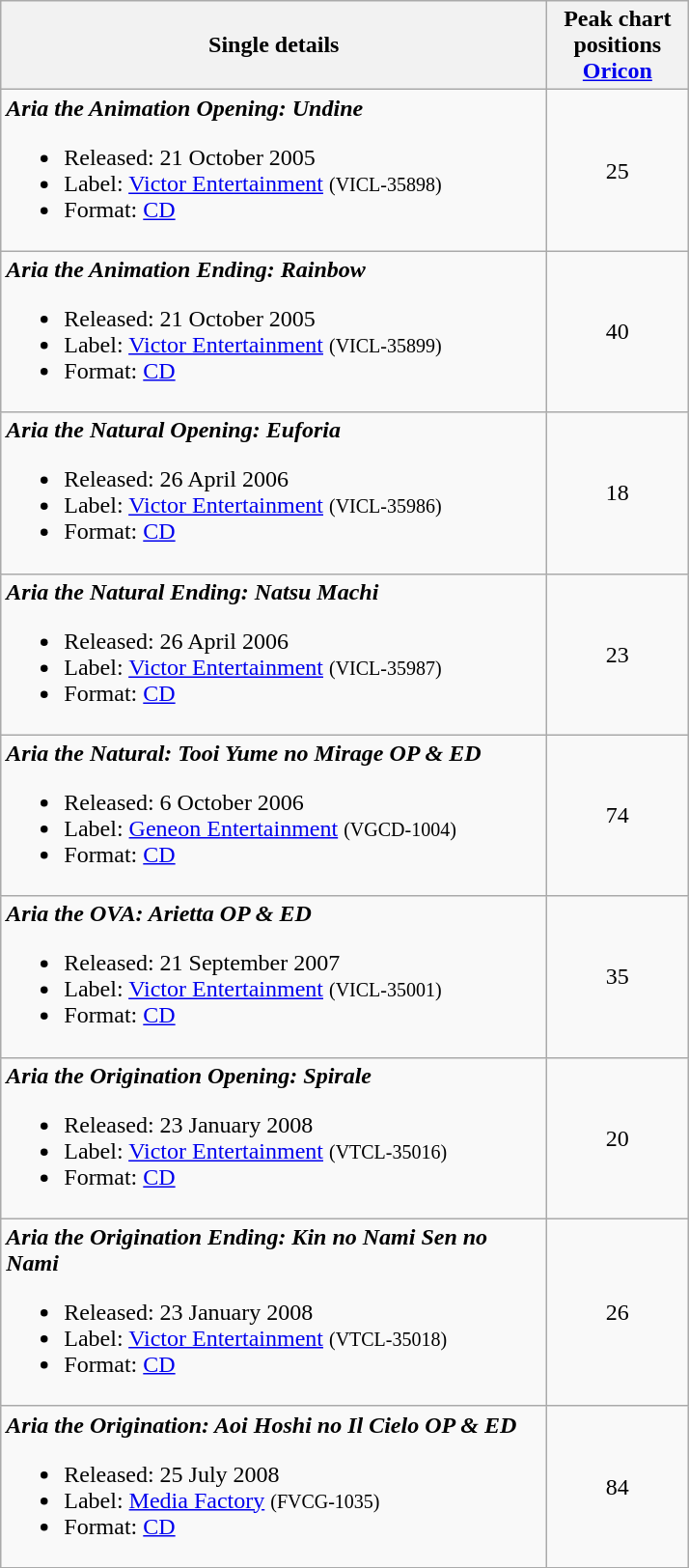<table class="wikitable">
<tr>
<th style="width:370px;">Single details</th>
<th style="width:90px;">Peak chart positions <br> <a href='#'>Oricon</a></th>
</tr>
<tr>
<td><strong><em>Aria the Animation Opening: Undine</em></strong><br><ul><li>Released: 21 October 2005</li><li>Label: <a href='#'>Victor Entertainment</a> <small>(VICL-35898)</small></li><li>Format: <a href='#'>CD</a></li></ul></td>
<td style="text-align:center;">25</td>
</tr>
<tr>
<td><strong><em>Aria the Animation Ending: Rainbow</em></strong><br><ul><li>Released: 21 October 2005</li><li>Label: <a href='#'>Victor Entertainment</a> <small>(VICL-35899)</small></li><li>Format: <a href='#'>CD</a></li></ul></td>
<td style="text-align:center;">40</td>
</tr>
<tr>
<td><strong><em>Aria the Natural Opening: Euforia</em></strong><br><ul><li>Released: 26 April 2006</li><li>Label: <a href='#'>Victor Entertainment</a> <small>(VICL-35986)</small></li><li>Format: <a href='#'>CD</a></li></ul></td>
<td style="text-align:center;">18</td>
</tr>
<tr>
<td><strong><em>Aria the Natural Ending: Natsu Machi</em></strong><br><ul><li>Released: 26 April 2006</li><li>Label: <a href='#'>Victor Entertainment</a> <small>(VICL-35987)</small></li><li>Format: <a href='#'>CD</a></li></ul></td>
<td style="text-align:center;">23</td>
</tr>
<tr>
<td><strong><em>Aria the Natural: Tooi Yume no Mirage OP & ED</em></strong><br><ul><li>Released: 6 October 2006</li><li>Label: <a href='#'>Geneon Entertainment</a> <small>(VGCD-1004)</small></li><li>Format: <a href='#'>CD</a></li></ul></td>
<td style="text-align:center;">74</td>
</tr>
<tr>
<td><strong><em>Aria the OVA: Arietta OP & ED</em></strong><br><ul><li>Released: 21 September 2007</li><li>Label: <a href='#'>Victor Entertainment</a> <small>(VICL-35001)</small></li><li>Format: <a href='#'>CD</a></li></ul></td>
<td style="text-align:center;">35</td>
</tr>
<tr>
<td><strong><em>Aria the Origination Opening: Spirale</em></strong><br><ul><li>Released: 23 January 2008</li><li>Label: <a href='#'>Victor Entertainment</a> <small>(VTCL-35016)</small></li><li>Format: <a href='#'>CD</a></li></ul></td>
<td style="text-align:center;">20</td>
</tr>
<tr>
<td><strong><em>Aria the Origination Ending: Kin no Nami Sen no Nami</em></strong><br><ul><li>Released: 23 January 2008</li><li>Label: <a href='#'>Victor Entertainment</a> <small>(VTCL-35018)</small></li><li>Format: <a href='#'>CD</a></li></ul></td>
<td style="text-align:center;">26</td>
</tr>
<tr>
<td><strong><em>Aria the Origination: Aoi Hoshi no Il Cielo OP & ED</em></strong><br><ul><li>Released: 25 July 2008</li><li>Label: <a href='#'>Media Factory</a> <small>(FVCG-1035)</small></li><li>Format: <a href='#'>CD</a></li></ul></td>
<td style="text-align:center;">84</td>
</tr>
</table>
